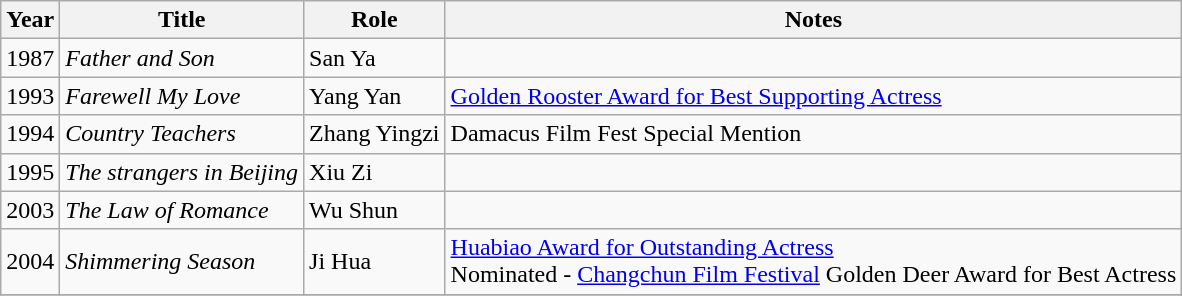<table class="wikitable sortable">
<tr>
<th>Year</th>
<th>Title</th>
<th>Role</th>
<th class="unsortable">Notes</th>
</tr>
<tr>
<td>1987</td>
<td><em>Father and Son</em></td>
<td>San Ya</td>
<td></td>
</tr>
<tr>
<td>1993</td>
<td><em>Farewell My Love</em></td>
<td>Yang Yan</td>
<td><a href='#'>Golden Rooster Award for Best Supporting Actress</a></td>
</tr>
<tr>
<td>1994</td>
<td><em>Country Teachers</em></td>
<td>Zhang Yingzi</td>
<td>Damacus Film Fest Special Mention</td>
</tr>
<tr>
<td>1995</td>
<td><em>The strangers in Beijing</em></td>
<td>Xiu Zi</td>
<td></td>
</tr>
<tr>
<td>2003</td>
<td><em>The Law of Romance</em></td>
<td>Wu Shun</td>
<td></td>
</tr>
<tr>
<td>2004</td>
<td><em>Shimmering Season</em></td>
<td>Ji Hua</td>
<td><a href='#'>Huabiao Award for Outstanding Actress</a><br>Nominated - <a href='#'>Changchun Film Festival</a> Golden Deer Award for Best Actress</td>
</tr>
<tr>
</tr>
</table>
